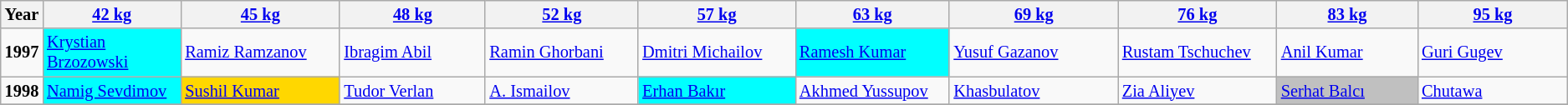<table class="wikitable sortable"  style="font-size: 85%">
<tr>
<th>Year</th>
<th width=200><a href='#'>42 kg</a></th>
<th width=275><a href='#'>45 kg</a></th>
<th width=275><a href='#'>48 kg</a></th>
<th width=275><a href='#'>52 kg</a></th>
<th width=275><a href='#'>57 kg</a></th>
<th width=275><a href='#'>63 kg</a></th>
<th width=275><a href='#'>69 kg</a></th>
<th width=275><a href='#'>76 kg</a></th>
<th width=275><a href='#'>83 kg</a></th>
<th width=275><a href='#'>95 kg</a></th>
</tr>
<tr>
<td><strong>1997</strong></td>
<td bgcolor="aqua"> <a href='#'>Krystian Brzozowski</a></td>
<td> <a href='#'>Ramiz Ramzanov</a></td>
<td> <a href='#'>Ibragim Abil</a></td>
<td> <a href='#'>Ramin Ghorbani</a></td>
<td> <a href='#'>Dmitri Michailov</a></td>
<td bgcolor="aqua"> <a href='#'>Ramesh Kumar</a></td>
<td> <a href='#'>Yusuf Gazanov</a></td>
<td> <a href='#'>Rustam Tschuchev</a></td>
<td> <a href='#'>Anil Kumar</a></td>
<td> <a href='#'>Guri Gugev</a></td>
</tr>
<tr>
<td><strong>1998</strong></td>
<td bgcolor="aqua"> <a href='#'>Namig Sevdimov</a></td>
<td bgcolor="GOLD"> <a href='#'>Sushil Kumar</a></td>
<td> <a href='#'>Tudor Verlan</a></td>
<td> <a href='#'>A. Ismailov</a></td>
<td bgcolor="aqua"> <a href='#'>Erhan Bakır</a></td>
<td> <a href='#'>Akhmed Yussupov</a></td>
<td> <a href='#'>Khasbulatov</a></td>
<td> <a href='#'>Zia Aliyev</a></td>
<td bgcolor="Silver"> <a href='#'>Serhat Balcı</a></td>
<td> <a href='#'>Chutawa</a></td>
</tr>
<tr>
</tr>
</table>
